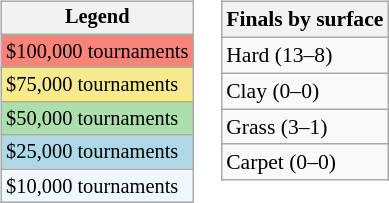<table>
<tr valign=top>
<td><br><table class=wikitable style=font-size:85%>
<tr>
<th>Legend</th>
</tr>
<tr bgcolor=f88379>
<td>$100,000 tournaments</td>
</tr>
<tr bgcolor=f7e98e>
<td>$75,000 tournaments</td>
</tr>
<tr bgcolor=addfad>
<td>$50,000 tournaments</td>
</tr>
<tr bgcolor=lightblue>
<td>$25,000 tournaments</td>
</tr>
<tr bgcolor=f0f8ff>
<td>$10,000 tournaments</td>
</tr>
</table>
</td>
<td><br><table class=wikitable style=font-size:90%>
<tr>
<th>Finals by surface</th>
</tr>
<tr>
<td>Hard (13–8)</td>
</tr>
<tr>
<td>Clay (0–0)</td>
</tr>
<tr>
<td>Grass (3–1)</td>
</tr>
<tr>
<td>Carpet (0–0)</td>
</tr>
</table>
</td>
</tr>
</table>
